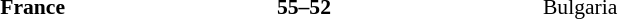<table width=75% cellspacing=1>
<tr>
<th width=25%></th>
<th width=25%></th>
<th width=25%></th>
</tr>
<tr style=font-size:90%>
<td align=right><strong>France</strong></td>
<td align=center><strong>55–52</strong></td>
<td>Bulgaria</td>
</tr>
</table>
